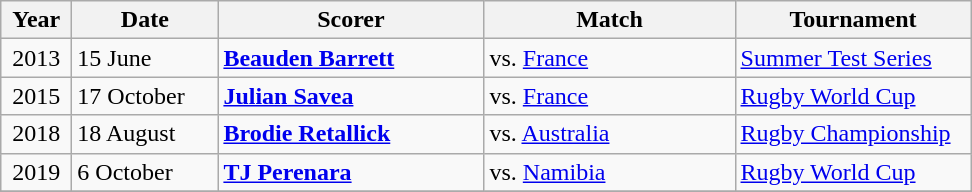<table class="wikitable">
<tr>
<th width=40>Year</th>
<th width=90>Date</th>
<th width=170>Scorer</th>
<th width=160>Match</th>
<th width=150>Tournament</th>
</tr>
<tr>
<td align=center>2013</td>
<td>15 June</td>
<td><strong><a href='#'>Beauden Barrett</a></strong></td>
<td>vs. <a href='#'>France</a></td>
<td><a href='#'>Summer Test Series</a></td>
</tr>
<tr>
<td align=center>2015</td>
<td>17 October</td>
<td><strong><a href='#'>Julian Savea</a></strong></td>
<td>vs. <a href='#'>France</a></td>
<td><a href='#'>Rugby World Cup</a></td>
</tr>
<tr>
<td align=center>2018</td>
<td>18 August</td>
<td><strong><a href='#'>Brodie Retallick</a></strong></td>
<td>vs. <a href='#'>Australia</a></td>
<td><a href='#'>Rugby Championship</a></td>
</tr>
<tr>
<td align=center>2019</td>
<td>6 October</td>
<td><strong><a href='#'>TJ Perenara</a></strong></td>
<td>vs. <a href='#'>Namibia</a></td>
<td><a href='#'>Rugby World Cup</a></td>
</tr>
<tr>
</tr>
</table>
